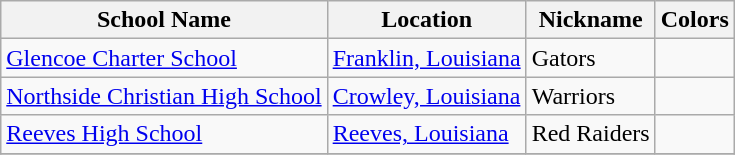<table class="wikitable">
<tr>
<th>School Name</th>
<th>Location</th>
<th>Nickname</th>
<th>Colors</th>
</tr>
<tr>
<td><a href='#'>Glencoe Charter School</a></td>
<td><a href='#'>Franklin, Louisiana</a></td>
<td>Gators</td>
<td> </td>
</tr>
<tr>
<td><a href='#'>Northside Christian High School</a></td>
<td><a href='#'>Crowley, Louisiana</a></td>
<td>Warriors</td>
<td> </td>
</tr>
<tr>
<td><a href='#'>Reeves High School</a></td>
<td><a href='#'>Reeves, Louisiana</a></td>
<td>Red Raiders</td>
<td>  </td>
</tr>
<tr>
</tr>
</table>
